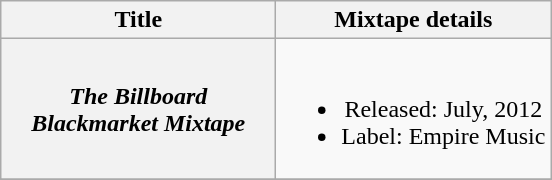<table class="wikitable plainrowheaders" style="text-align:center;">
<tr>
<th scope="col" style="width:11em;">Title</th>
<th scope="col">Mixtape details</th>
</tr>
<tr>
<th scope="row"><em>The Billboard Blackmarket Mixtape</em></th>
<td><br><ul><li>Released: July, 2012</li><li>Label: Empire Music</li></ul></td>
</tr>
<tr>
</tr>
</table>
